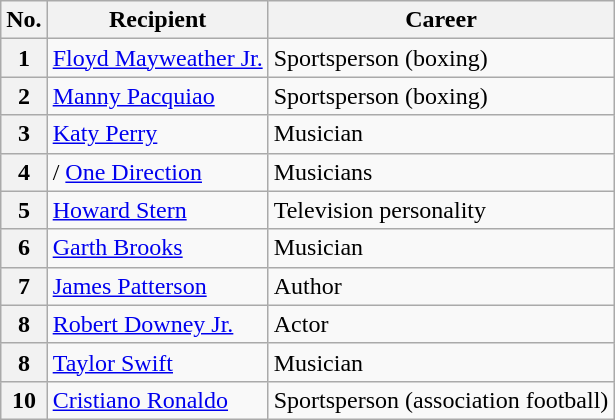<table class="wikitable plainrowheaders">
<tr>
<th scope="col">No.</th>
<th scope="col">Recipient</th>
<th scope="col">Career</th>
</tr>
<tr>
<th scope="row">1</th>
<td> <a href='#'>Floyd Mayweather Jr.</a></td>
<td>Sportsperson (boxing)</td>
</tr>
<tr>
<th scope="row">2</th>
<td> <a href='#'>Manny Pacquiao</a></td>
<td>Sportsperson (boxing)</td>
</tr>
<tr>
<th scope="row">3</th>
<td> <a href='#'>Katy Perry</a></td>
<td>Musician</td>
</tr>
<tr>
<th scope="row">4</th>
<td>/ <a href='#'>One Direction</a></td>
<td>Musicians</td>
</tr>
<tr>
<th scope="row">5</th>
<td> <a href='#'>Howard Stern</a></td>
<td>Television personality</td>
</tr>
<tr>
<th scope="row">6</th>
<td> <a href='#'>Garth Brooks</a></td>
<td>Musician</td>
</tr>
<tr>
<th scope="row">7</th>
<td> <a href='#'>James Patterson</a></td>
<td>Author</td>
</tr>
<tr>
<th scope="row">8</th>
<td>  <a href='#'>Robert Downey Jr.</a></td>
<td>Actor</td>
</tr>
<tr>
<th scope="row">8</th>
<td> <a href='#'>Taylor Swift</a></td>
<td>Musician</td>
</tr>
<tr>
<th scope="row">10</th>
<td> <a href='#'>Cristiano Ronaldo</a></td>
<td>Sportsperson (association football)</td>
</tr>
</table>
